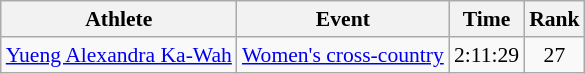<table class=wikitable style="font-size:90%">
<tr>
<th>Athlete</th>
<th>Event</th>
<th>Time</th>
<th>Rank</th>
</tr>
<tr>
<td align=left><a href='#'>Yueng Alexandra Ka-Wah</a></td>
<td align=left><a href='#'>Women's cross-country</a></td>
<td align=center>2:11:29</td>
<td align=center>27</td>
</tr>
</table>
